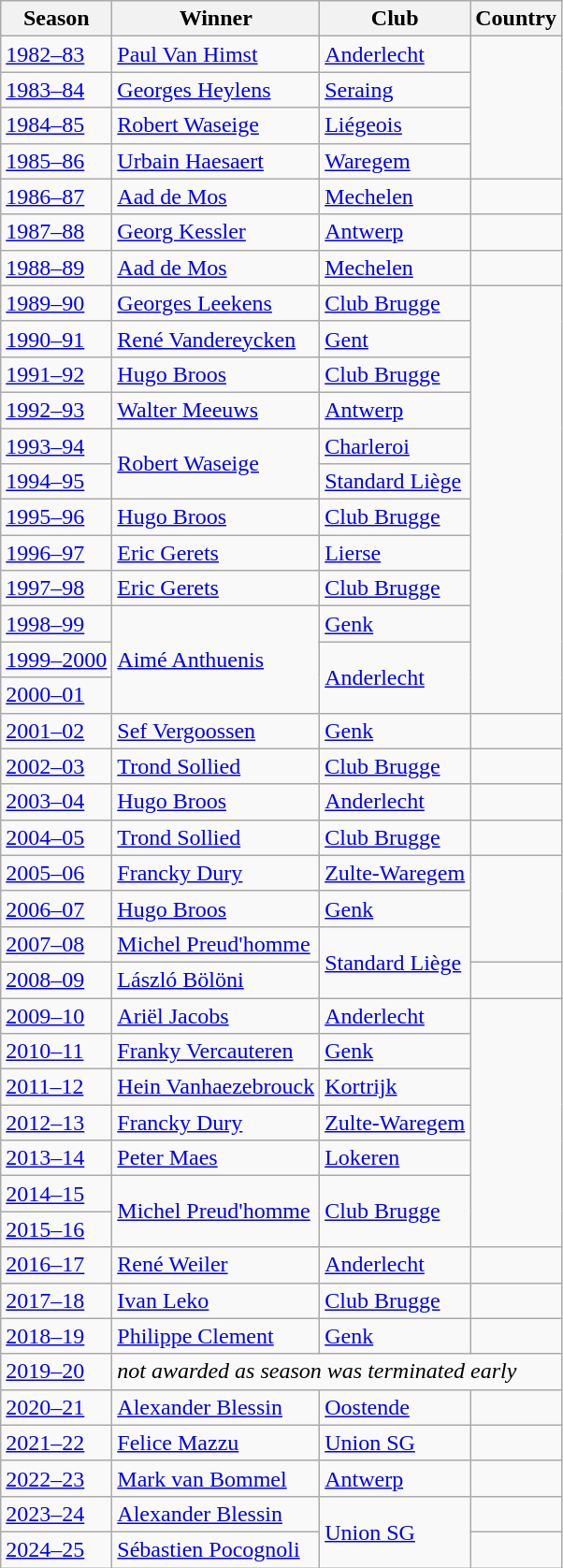<table class=wikitable>
<tr>
<th>Season</th>
<th>Winner</th>
<th>Club</th>
<th>Country</th>
</tr>
<tr>
<td><a href='#'>1982–83</a></td>
<td><a href='#'>Paul Van Himst</a></td>
<td><a href='#'>Anderlecht</a></td>
<td rowspan="4"></td>
</tr>
<tr>
<td><a href='#'>1983–84</a></td>
<td><a href='#'>Georges Heylens</a></td>
<td><a href='#'>Seraing</a></td>
</tr>
<tr>
<td><a href='#'>1984–85</a></td>
<td><a href='#'>Robert Waseige</a></td>
<td><a href='#'>Liégeois</a></td>
</tr>
<tr>
<td><a href='#'>1985–86</a></td>
<td><a href='#'>Urbain Haesaert</a></td>
<td><a href='#'>Waregem</a></td>
</tr>
<tr>
<td><a href='#'>1986–87</a></td>
<td><a href='#'>Aad de Mos</a></td>
<td><a href='#'>Mechelen</a></td>
<td></td>
</tr>
<tr>
<td><a href='#'>1987–88</a></td>
<td><a href='#'>Georg Kessler</a></td>
<td><a href='#'>Antwerp</a></td>
<td></td>
</tr>
<tr>
<td><a href='#'>1988–89</a></td>
<td><a href='#'>Aad de Mos</a></td>
<td><a href='#'>Mechelen</a></td>
<td></td>
</tr>
<tr>
<td><a href='#'>1989–90</a></td>
<td><a href='#'>Georges Leekens</a></td>
<td><a href='#'>Club Brugge</a></td>
<td rowspan="12"></td>
</tr>
<tr>
<td><a href='#'>1990–91</a></td>
<td><a href='#'>René Vandereycken</a></td>
<td><a href='#'>Gent</a></td>
</tr>
<tr>
<td><a href='#'>1991–92</a></td>
<td><a href='#'>Hugo Broos</a></td>
<td><a href='#'>Club Brugge</a></td>
</tr>
<tr>
<td><a href='#'>1992–93</a></td>
<td><a href='#'>Walter Meeuws</a></td>
<td><a href='#'>Antwerp</a></td>
</tr>
<tr>
<td><a href='#'>1993–94</a></td>
<td rowspan="2"><a href='#'>Robert Waseige</a></td>
<td><a href='#'>Charleroi</a></td>
</tr>
<tr>
<td><a href='#'>1994–95</a></td>
<td><a href='#'>Standard Liège</a></td>
</tr>
<tr>
<td><a href='#'>1995–96</a></td>
<td><a href='#'>Hugo Broos</a></td>
<td><a href='#'>Club Brugge</a></td>
</tr>
<tr>
<td><a href='#'>1996–97</a></td>
<td><a href='#'>Eric Gerets</a></td>
<td><a href='#'>Lierse</a></td>
</tr>
<tr>
<td><a href='#'>1997–98</a></td>
<td><a href='#'>Eric Gerets</a></td>
<td><a href='#'>Club Brugge</a></td>
</tr>
<tr>
<td><a href='#'>1998–99</a></td>
<td rowspan="3"><a href='#'>Aimé Anthuenis</a></td>
<td><a href='#'>Genk</a></td>
</tr>
<tr>
<td><a href='#'>1999–2000</a></td>
<td rowspan="2"><a href='#'>Anderlecht</a></td>
</tr>
<tr>
<td><a href='#'>2000–01</a></td>
</tr>
<tr>
<td><a href='#'>2001–02</a></td>
<td><a href='#'>Sef Vergoossen</a></td>
<td><a href='#'>Genk</a></td>
<td></td>
</tr>
<tr>
<td><a href='#'>2002–03</a></td>
<td><a href='#'>Trond Sollied</a></td>
<td><a href='#'>Club Brugge</a></td>
<td></td>
</tr>
<tr>
<td><a href='#'>2003–04</a></td>
<td><a href='#'>Hugo Broos</a></td>
<td><a href='#'>Anderlecht</a></td>
<td></td>
</tr>
<tr>
<td><a href='#'>2004–05</a></td>
<td><a href='#'>Trond Sollied</a></td>
<td><a href='#'>Club Brugge</a></td>
<td></td>
</tr>
<tr>
<td><a href='#'>2005–06</a></td>
<td><a href='#'>Francky Dury</a></td>
<td><a href='#'>Zulte-Waregem</a></td>
<td rowspan="3"></td>
</tr>
<tr>
<td><a href='#'>2006–07</a></td>
<td><a href='#'>Hugo Broos</a></td>
<td><a href='#'>Genk</a></td>
</tr>
<tr>
<td><a href='#'>2007–08</a></td>
<td><a href='#'>Michel Preud'homme</a></td>
<td rowspan="2"><a href='#'>Standard Liège</a></td>
</tr>
<tr>
<td><a href='#'>2008–09</a></td>
<td><a href='#'>László Bölöni</a></td>
<td></td>
</tr>
<tr>
<td><a href='#'>2009–10</a></td>
<td><a href='#'>Ariël Jacobs</a></td>
<td><a href='#'>Anderlecht</a></td>
<td rowspan="7"></td>
</tr>
<tr>
<td><a href='#'>2010–11</a></td>
<td><a href='#'>Franky Vercauteren</a></td>
<td><a href='#'>Genk</a></td>
</tr>
<tr>
<td><a href='#'>2011–12</a></td>
<td><a href='#'>Hein Vanhaezebrouck</a></td>
<td><a href='#'>Kortrijk</a></td>
</tr>
<tr>
<td><a href='#'>2012–13</a></td>
<td><a href='#'>Francky Dury</a></td>
<td><a href='#'>Zulte-Waregem</a></td>
</tr>
<tr>
<td><a href='#'>2013–14</a></td>
<td><a href='#'>Peter Maes</a></td>
<td><a href='#'>Lokeren</a></td>
</tr>
<tr>
<td><a href='#'>2014–15</a></td>
<td rowspan="2"><a href='#'>Michel Preud'homme</a></td>
<td rowspan="2"><a href='#'>Club Brugge</a></td>
</tr>
<tr>
<td><a href='#'>2015–16</a></td>
</tr>
<tr>
<td><a href='#'>2016–17</a></td>
<td><a href='#'>René Weiler</a></td>
<td><a href='#'>Anderlecht</a></td>
<td></td>
</tr>
<tr>
<td><a href='#'>2017–18</a></td>
<td><a href='#'>Ivan Leko</a></td>
<td><a href='#'>Club Brugge</a></td>
<td></td>
</tr>
<tr>
<td><a href='#'>2018–19</a></td>
<td><a href='#'>Philippe Clement</a></td>
<td><a href='#'>Genk</a></td>
<td></td>
</tr>
<tr>
<td><a href='#'>2019–20</a></td>
<td colspan=3><em>not awarded as season was terminated early</em></td>
</tr>
<tr>
<td><a href='#'>2020–21</a></td>
<td><a href='#'>Alexander Blessin</a></td>
<td><a href='#'>Oostende</a></td>
<td></td>
</tr>
<tr>
<td><a href='#'>2021–22</a></td>
<td><a href='#'>Felice Mazzu</a></td>
<td><a href='#'>Union SG</a></td>
<td></td>
</tr>
<tr>
<td><a href='#'>2022–23</a></td>
<td><a href='#'>Mark van Bommel</a></td>
<td><a href='#'>Antwerp</a></td>
<td></td>
</tr>
<tr>
<td><a href='#'>2023–24</a></td>
<td><a href='#'>Alexander Blessin</a></td>
<td rowspan="2"><a href='#'>Union SG</a></td>
<td></td>
</tr>
<tr>
<td><a href='#'>2024–25</a></td>
<td><a href='#'>Sébastien Pocognoli</a></td>
<td></td>
</tr>
</table>
